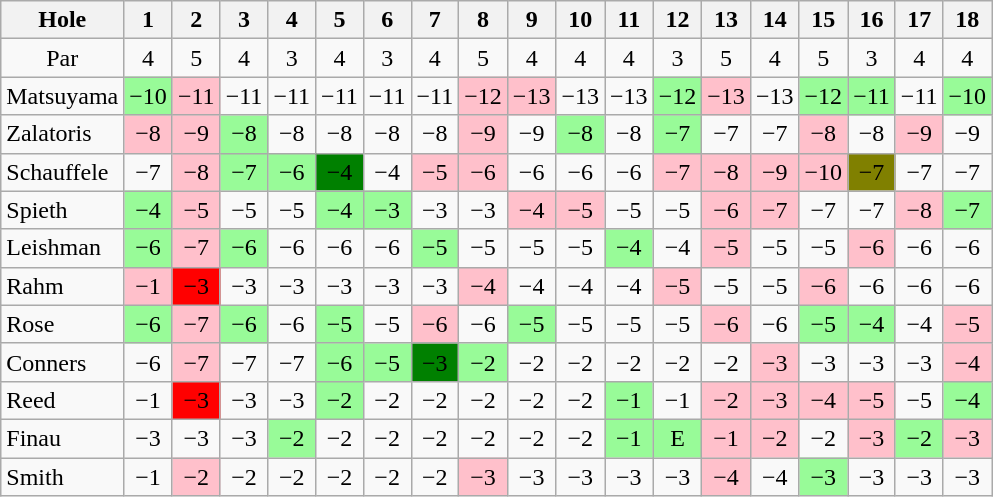<table class="wikitable" style="text-align:center">
<tr>
<th>Hole</th>
<th>1</th>
<th>2</th>
<th>3</th>
<th>4</th>
<th>5</th>
<th>6</th>
<th>7</th>
<th>8</th>
<th>9</th>
<th>10</th>
<th>11</th>
<th>12</th>
<th>13</th>
<th>14</th>
<th>15</th>
<th>16</th>
<th>17</th>
<th>18</th>
</tr>
<tr>
<td>Par</td>
<td>4</td>
<td>5</td>
<td>4</td>
<td>3</td>
<td>4</td>
<td>3</td>
<td>4</td>
<td>5</td>
<td>4</td>
<td>4</td>
<td>4</td>
<td>3</td>
<td>5</td>
<td>4</td>
<td>5</td>
<td>3</td>
<td>4</td>
<td>4</td>
</tr>
<tr>
<td align=left> Matsuyama</td>
<td style="background: PaleGreen;">−10</td>
<td style="background: Pink;">−11</td>
<td>−11</td>
<td>−11</td>
<td>−11</td>
<td>−11</td>
<td>−11</td>
<td style="background: Pink;">−12</td>
<td style="background: Pink;">−13</td>
<td>−13</td>
<td>−13</td>
<td style="background: PaleGreen;">−12</td>
<td style="background: Pink;">−13</td>
<td>−13</td>
<td style="background: PaleGreen;">−12</td>
<td style="background: PaleGreen;">−11</td>
<td>−11</td>
<td style="background: PaleGreen;">−10</td>
</tr>
<tr>
<td align=left> Zalatoris</td>
<td style="background: Pink;">−8</td>
<td style="background: Pink;">−9</td>
<td style="background: PaleGreen;">−8</td>
<td>−8</td>
<td>−8</td>
<td>−8</td>
<td>−8</td>
<td style="background: Pink;">−9</td>
<td>−9</td>
<td style="background: PaleGreen;">−8</td>
<td>−8</td>
<td style="background: PaleGreen;">−7</td>
<td>−7</td>
<td>−7</td>
<td style="background: Pink;">−8</td>
<td>−8</td>
<td style="background: Pink;">−9</td>
<td>−9</td>
</tr>
<tr>
<td align=left> Schauffele</td>
<td>−7</td>
<td style="background: Pink;">−8</td>
<td style="background: PaleGreen;">−7</td>
<td style="background: PaleGreen;">−6</td>
<td style="background: Green;">−4</td>
<td>−4</td>
<td style="background: Pink;">−5</td>
<td style="background: Pink;">−6</td>
<td>−6</td>
<td>−6</td>
<td>−6</td>
<td style="background: Pink;">−7</td>
<td style="background: Pink;">−8</td>
<td style="background: Pink;">−9</td>
<td style="background: Pink;">−10</td>
<td style="background: Olive;">−7</td>
<td>−7</td>
<td>−7</td>
</tr>
<tr>
<td align=left> Spieth</td>
<td style="background: PaleGreen;">−4</td>
<td style="background: Pink;">−5</td>
<td>−5</td>
<td>−5</td>
<td style="background: PaleGreen;">−4</td>
<td style="background: PaleGreen;">−3</td>
<td>−3</td>
<td>−3</td>
<td style="background: Pink;">−4</td>
<td style="background: Pink;">−5</td>
<td>−5</td>
<td>−5</td>
<td style="background: Pink;">−6</td>
<td style="background: Pink;">−7</td>
<td>−7</td>
<td>−7</td>
<td style="background: Pink;">−8</td>
<td style="background: PaleGreen;">−7</td>
</tr>
<tr>
<td align=left> Leishman</td>
<td style="background: PaleGreen;">−6</td>
<td style="background: Pink;">−7</td>
<td style="background: PaleGreen;">−6</td>
<td>−6</td>
<td>−6</td>
<td>−6</td>
<td style="background: PaleGreen;">−5</td>
<td>−5</td>
<td>−5</td>
<td>−5</td>
<td style="background: PaleGreen;">−4</td>
<td>−4</td>
<td style="background: Pink;">−5</td>
<td>−5</td>
<td>−5</td>
<td style="background: Pink;">−6</td>
<td>−6</td>
<td>−6</td>
</tr>
<tr>
<td align=left> Rahm</td>
<td style="background: Pink;">−1</td>
<td style="background: Red;">−3</td>
<td>−3</td>
<td>−3</td>
<td>−3</td>
<td>−3</td>
<td>−3</td>
<td style="background: Pink;">−4</td>
<td>−4</td>
<td>−4</td>
<td>−4</td>
<td style="background: Pink;">−5</td>
<td>−5</td>
<td>−5</td>
<td style="background: Pink;">−6</td>
<td>−6</td>
<td>−6</td>
<td>−6</td>
</tr>
<tr>
<td align=left> Rose</td>
<td style="background: PaleGreen;">−6</td>
<td style="background: Pink;">−7</td>
<td style="background: PaleGreen;">−6</td>
<td>−6</td>
<td style="background: PaleGreen;">−5</td>
<td>−5</td>
<td style="background: Pink;">−6</td>
<td>−6</td>
<td style="background: PaleGreen;">−5</td>
<td>−5</td>
<td>−5</td>
<td>−5</td>
<td style="background: Pink;">−6</td>
<td>−6</td>
<td style="background: PaleGreen;">−5</td>
<td style="background: PaleGreen;">−4</td>
<td>−4</td>
<td style="background: Pink;">−5</td>
</tr>
<tr>
<td align=left> Conners</td>
<td>−6</td>
<td style="background: Pink;">−7</td>
<td>−7</td>
<td>−7</td>
<td style="background: PaleGreen;">−6</td>
<td style="background: PaleGreen;">−5</td>
<td style="background: Green;">−3</td>
<td style="background: PaleGreen;">−2</td>
<td>−2</td>
<td>−2</td>
<td>−2</td>
<td>−2</td>
<td>−2</td>
<td style="background: Pink;">−3</td>
<td>−3</td>
<td>−3</td>
<td>−3</td>
<td style="background: Pink;">−4</td>
</tr>
<tr>
<td align=left> Reed</td>
<td>−1</td>
<td style="background: Red;">−3</td>
<td>−3</td>
<td>−3</td>
<td style="background: PaleGreen;">−2</td>
<td>−2</td>
<td>−2</td>
<td>−2</td>
<td>−2</td>
<td>−2</td>
<td style="background: PaleGreen;">−1</td>
<td>−1</td>
<td style="background: Pink;">−2</td>
<td style="background: Pink;">−3</td>
<td style="background: Pink;">−4</td>
<td style="background: Pink;">−5</td>
<td>−5</td>
<td style="background: PaleGreen;">−4</td>
</tr>
<tr>
<td align=left> Finau</td>
<td>−3</td>
<td>−3</td>
<td>−3</td>
<td style="background: PaleGreen;">−2</td>
<td>−2</td>
<td>−2</td>
<td>−2</td>
<td>−2</td>
<td>−2</td>
<td>−2</td>
<td style="background: PaleGreen;">−1</td>
<td style="background: PaleGreen;">E</td>
<td style="background: Pink;">−1</td>
<td style="background: Pink;">−2</td>
<td>−2</td>
<td style="background: Pink;">−3</td>
<td style="background: PaleGreen;">−2</td>
<td style="background: Pink;">−3</td>
</tr>
<tr>
<td align=left> Smith</td>
<td>−1</td>
<td style="background: Pink;">−2</td>
<td>−2</td>
<td>−2</td>
<td>−2</td>
<td>−2</td>
<td>−2</td>
<td style="background: Pink;">−3</td>
<td>−3</td>
<td>−3</td>
<td>−3</td>
<td>−3</td>
<td style="background: Pink;">−4</td>
<td>−4</td>
<td style="background: PaleGreen;">−3</td>
<td>−3</td>
<td>−3</td>
<td>−3</td>
</tr>
</table>
